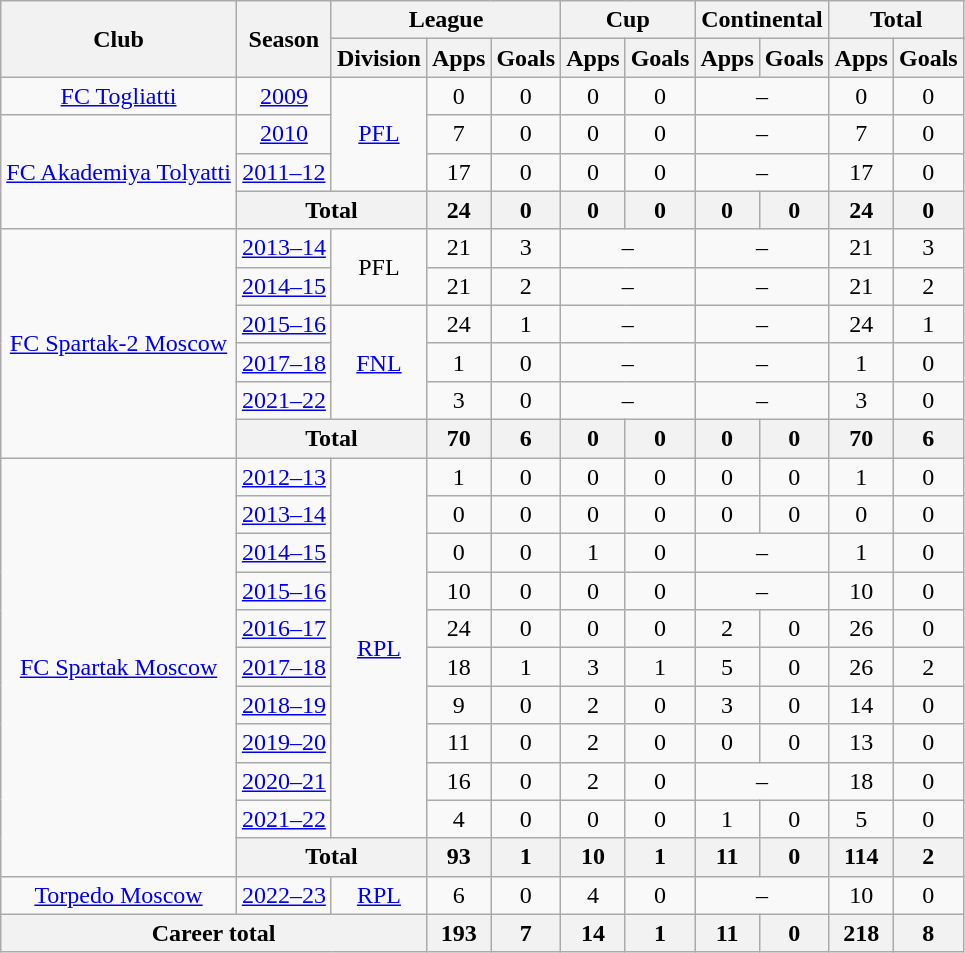<table class="wikitable" style="text-align: center;">
<tr>
<th rowspan=2>Club</th>
<th rowspan=2>Season</th>
<th colspan=3>League</th>
<th colspan=2>Cup</th>
<th colspan=2>Continental</th>
<th colspan=2>Total</th>
</tr>
<tr>
<th>Division</th>
<th>Apps</th>
<th>Goals</th>
<th>Apps</th>
<th>Goals</th>
<th>Apps</th>
<th>Goals</th>
<th>Apps</th>
<th>Goals</th>
</tr>
<tr>
<td><a href='#'>FC Togliatti</a></td>
<td><a href='#'>2009</a></td>
<td rowspan=3><a href='#'>PFL</a></td>
<td>0</td>
<td>0</td>
<td>0</td>
<td>0</td>
<td colspan=2>–</td>
<td>0</td>
<td>0</td>
</tr>
<tr>
<td rowspan=3><a href='#'>FC Akademiya Tolyatti</a></td>
<td><a href='#'>2010</a></td>
<td>7</td>
<td>0</td>
<td>0</td>
<td>0</td>
<td colspan=2>–</td>
<td>7</td>
<td>0</td>
</tr>
<tr>
<td><a href='#'>2011–12</a></td>
<td>17</td>
<td>0</td>
<td>0</td>
<td>0</td>
<td colspan=2>–</td>
<td>17</td>
<td>0</td>
</tr>
<tr>
<th colspan=2>Total</th>
<th>24</th>
<th>0</th>
<th>0</th>
<th>0</th>
<th>0</th>
<th>0</th>
<th>24</th>
<th>0</th>
</tr>
<tr>
<td rowspan=6><a href='#'>FC Spartak-2 Moscow</a></td>
<td><a href='#'>2013–14</a></td>
<td rowspan=2>PFL</td>
<td>21</td>
<td>3</td>
<td colspan=2>–</td>
<td colspan=2>–</td>
<td>21</td>
<td>3</td>
</tr>
<tr>
<td><a href='#'>2014–15</a></td>
<td>21</td>
<td>2</td>
<td colspan=2>–</td>
<td colspan=2>–</td>
<td>21</td>
<td>2</td>
</tr>
<tr>
<td><a href='#'>2015–16</a></td>
<td rowspan=3><a href='#'>FNL</a></td>
<td>24</td>
<td>1</td>
<td colspan=2>–</td>
<td colspan=2>–</td>
<td>24</td>
<td>1</td>
</tr>
<tr>
<td><a href='#'>2017–18</a></td>
<td>1</td>
<td>0</td>
<td colspan=2>–</td>
<td colspan=2>–</td>
<td>1</td>
<td>0</td>
</tr>
<tr>
<td><a href='#'>2021–22</a></td>
<td>3</td>
<td>0</td>
<td colspan=2>–</td>
<td colspan=2>–</td>
<td>3</td>
<td>0</td>
</tr>
<tr>
<th colspan=2>Total</th>
<th>70</th>
<th>6</th>
<th>0</th>
<th>0</th>
<th>0</th>
<th>0</th>
<th>70</th>
<th>6</th>
</tr>
<tr>
<td rowspan=11><a href='#'>FC Spartak Moscow</a></td>
<td><a href='#'>2012–13</a></td>
<td rowspan=10><a href='#'>RPL</a></td>
<td>1</td>
<td>0</td>
<td>0</td>
<td>0</td>
<td>0</td>
<td>0</td>
<td>1</td>
<td>0</td>
</tr>
<tr>
<td><a href='#'>2013–14</a></td>
<td>0</td>
<td>0</td>
<td>0</td>
<td>0</td>
<td>0</td>
<td>0</td>
<td>0</td>
<td>0</td>
</tr>
<tr>
<td><a href='#'>2014–15</a></td>
<td>0</td>
<td>0</td>
<td>1</td>
<td>0</td>
<td colspan=2>–</td>
<td>1</td>
<td>0</td>
</tr>
<tr>
<td><a href='#'>2015–16</a></td>
<td>10</td>
<td>0</td>
<td>0</td>
<td>0</td>
<td colspan=2>–</td>
<td>10</td>
<td>0</td>
</tr>
<tr>
<td><a href='#'>2016–17</a></td>
<td>24</td>
<td>0</td>
<td>0</td>
<td>0</td>
<td>2</td>
<td>0</td>
<td>26</td>
<td>0</td>
</tr>
<tr>
<td><a href='#'>2017–18</a></td>
<td>18</td>
<td>1</td>
<td>3</td>
<td>1</td>
<td>5</td>
<td>0</td>
<td>26</td>
<td>2</td>
</tr>
<tr>
<td><a href='#'>2018–19</a></td>
<td>9</td>
<td>0</td>
<td>2</td>
<td>0</td>
<td>3</td>
<td>0</td>
<td>14</td>
<td>0</td>
</tr>
<tr>
<td><a href='#'>2019–20</a></td>
<td>11</td>
<td>0</td>
<td>2</td>
<td>0</td>
<td>0</td>
<td>0</td>
<td>13</td>
<td>0</td>
</tr>
<tr>
<td><a href='#'>2020–21</a></td>
<td>16</td>
<td>0</td>
<td>2</td>
<td>0</td>
<td colspan=2>–</td>
<td>18</td>
<td>0</td>
</tr>
<tr>
<td><a href='#'>2021–22</a></td>
<td>4</td>
<td>0</td>
<td>0</td>
<td>0</td>
<td>1</td>
<td>0</td>
<td>5</td>
<td>0</td>
</tr>
<tr>
<th colspan=2>Total</th>
<th>93</th>
<th>1</th>
<th>10</th>
<th>1</th>
<th>11</th>
<th>0</th>
<th>114</th>
<th>2</th>
</tr>
<tr>
<td><a href='#'>Torpedo Moscow</a></td>
<td><a href='#'>2022–23</a></td>
<td><a href='#'>RPL</a></td>
<td>6</td>
<td>0</td>
<td>4</td>
<td>0</td>
<td colspan=2>–</td>
<td>10</td>
<td>0</td>
</tr>
<tr>
<th colspan=3>Career total</th>
<th>193</th>
<th>7</th>
<th>14</th>
<th>1</th>
<th>11</th>
<th>0</th>
<th>218</th>
<th>8</th>
</tr>
</table>
